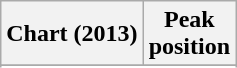<table class="wikitable sortable">
<tr>
<th>Chart (2013)</th>
<th>Peak<br>position</th>
</tr>
<tr>
</tr>
<tr>
</tr>
</table>
